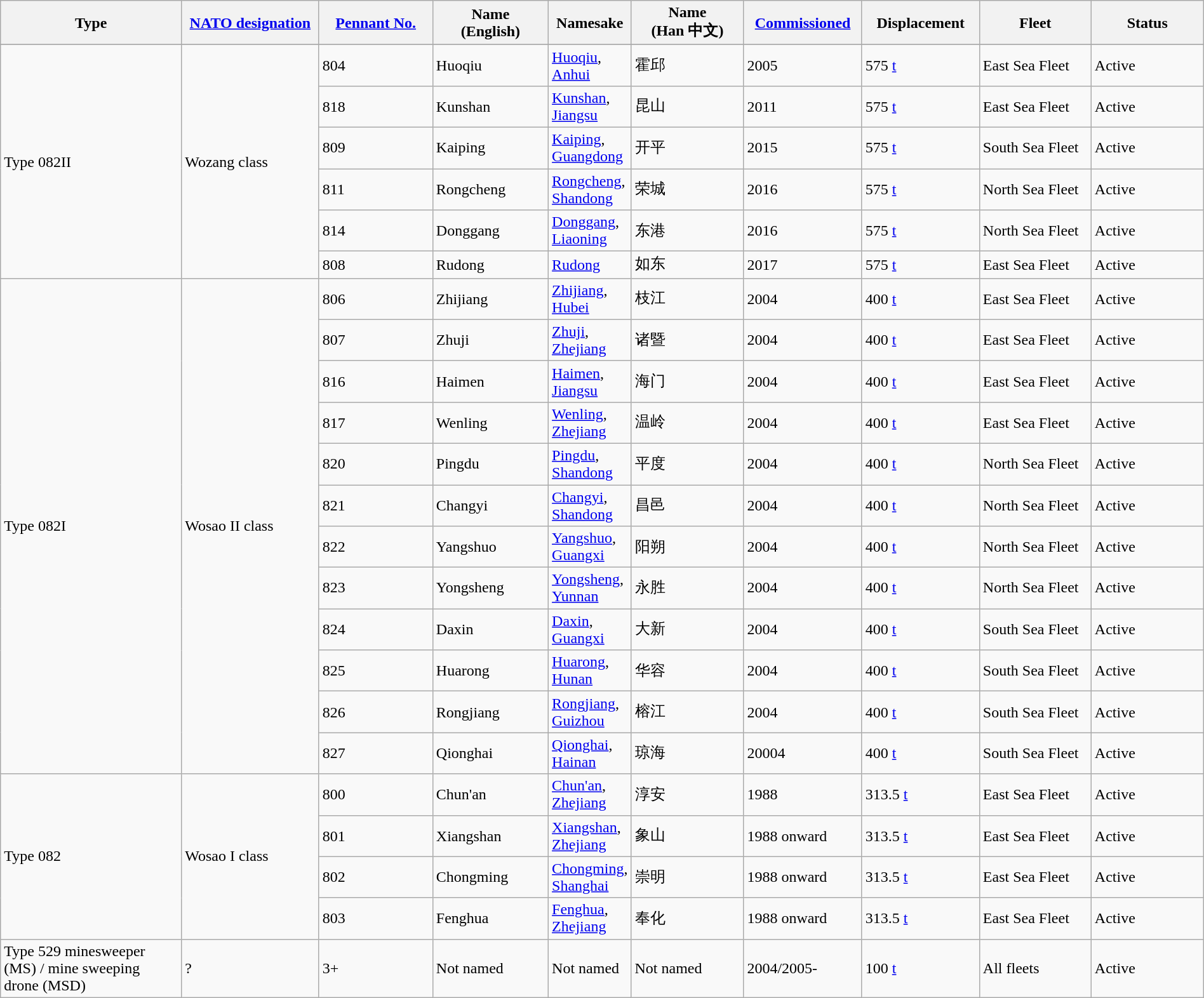<table class="wikitable sortable"  style="margin:auto; width:100%;">
<tr>
<th style="text-align:center; width:16%;">Type</th>
<th style="text-align:center; width:12%;"><a href='#'>NATO designation</a></th>
<th style="text-align:center; width:10%;"><a href='#'>Pennant No.</a></th>
<th style="text-align:center; width:10%;">Name<br>(English)</th>
<th>Namesake</th>
<th style="text-align:center; width:10%;">Name<br>(Han 中文)</th>
<th style="text-align:center; width:10%;"><a href='#'>Commissioned</a></th>
<th style="text-align:center; width:10%;">Displacement</th>
<th style="text-align:center; width:10%;">Fleet</th>
<th style="text-align:center; width:10%;">Status</th>
</tr>
<tr>
</tr>
<tr>
<td rowspan="6">Type 082II</td>
<td rowspan="6">Wozang class</td>
<td>804</td>
<td>Huoqiu</td>
<td><a href='#'>Huoqiu</a>, <a href='#'>Anhui</a></td>
<td>霍邱</td>
<td>2005</td>
<td>575 <a href='#'>t</a></td>
<td>East Sea Fleet</td>
<td><span>Active</span></td>
</tr>
<tr>
<td>818</td>
<td>Kunshan</td>
<td><a href='#'>Kunshan</a>, <a href='#'>Jiangsu</a></td>
<td>昆山</td>
<td>2011</td>
<td>575 <a href='#'>t</a></td>
<td>East Sea Fleet</td>
<td><span>Active</span></td>
</tr>
<tr>
<td>809</td>
<td>Kaiping</td>
<td><a href='#'>Kaiping</a>, <a href='#'>Guangdong</a></td>
<td>开平</td>
<td>2015</td>
<td>575 <a href='#'>t</a></td>
<td>South Sea Fleet</td>
<td><span>Active</span></td>
</tr>
<tr>
<td>811</td>
<td>Rongcheng</td>
<td><a href='#'>Rongcheng</a>, <a href='#'>Shandong</a></td>
<td>荣城</td>
<td>2016</td>
<td>575 <a href='#'>t</a></td>
<td>North Sea Fleet</td>
<td><span>Active</span></td>
</tr>
<tr>
<td>814</td>
<td>Donggang</td>
<td><a href='#'>Donggang</a>, <a href='#'>Liaoning</a></td>
<td>东港</td>
<td>2016</td>
<td>575 <a href='#'>t</a></td>
<td>North Sea Fleet</td>
<td><span>Active</span></td>
</tr>
<tr>
<td>808</td>
<td>Rudong</td>
<td><a href='#'>Rudong</a></td>
<td>如东</td>
<td>2017</td>
<td>575 <a href='#'>t</a></td>
<td>East Sea Fleet</td>
<td><span>Active</span></td>
</tr>
<tr>
<td rowspan="12">Type 082I</td>
<td rowspan="12">Wosao II class</td>
<td>806</td>
<td>Zhijiang</td>
<td><a href='#'>Zhijiang</a>, <a href='#'>Hubei</a></td>
<td>枝江</td>
<td>2004</td>
<td>400 <a href='#'>t</a></td>
<td>East Sea Fleet</td>
<td><span>Active</span></td>
</tr>
<tr>
<td>807</td>
<td>Zhuji</td>
<td><a href='#'>Zhuji</a>, <a href='#'>Zhejiang</a></td>
<td>诸暨</td>
<td>2004</td>
<td>400 <a href='#'>t</a></td>
<td>East Sea Fleet</td>
<td><span>Active</span></td>
</tr>
<tr>
<td>816</td>
<td>Haimen</td>
<td><a href='#'>Haimen</a>, <a href='#'>Jiangsu</a></td>
<td>海门</td>
<td>2004</td>
<td>400 <a href='#'>t</a></td>
<td>East Sea Fleet</td>
<td><span>Active</span></td>
</tr>
<tr>
<td>817</td>
<td>Wenling</td>
<td><a href='#'>Wenling</a>, <a href='#'>Zhejiang</a></td>
<td>温岭</td>
<td>2004</td>
<td>400 <a href='#'>t</a></td>
<td>East Sea Fleet</td>
<td><span>Active</span></td>
</tr>
<tr>
<td>820</td>
<td>Pingdu</td>
<td><a href='#'>Pingdu</a>, <a href='#'>Shandong</a></td>
<td>平度</td>
<td>2004</td>
<td>400 <a href='#'>t</a></td>
<td>North Sea Fleet</td>
<td><span>Active</span></td>
</tr>
<tr>
<td>821</td>
<td>Changyi</td>
<td><a href='#'>Changyi</a>, <a href='#'>Shandong</a></td>
<td>昌邑</td>
<td>2004</td>
<td>400 <a href='#'>t</a></td>
<td>North Sea Fleet</td>
<td><span>Active</span></td>
</tr>
<tr>
<td>822</td>
<td>Yangshuo</td>
<td><a href='#'>Yangshuo</a>, <a href='#'>Guangxi</a></td>
<td>阳朔</td>
<td>2004</td>
<td>400 <a href='#'>t</a></td>
<td>North Sea Fleet</td>
<td><span>Active</span></td>
</tr>
<tr>
<td>823</td>
<td>Yongsheng</td>
<td><a href='#'>Yongsheng</a>, <a href='#'>Yunnan</a></td>
<td>永胜</td>
<td>2004</td>
<td>400 <a href='#'>t</a></td>
<td>North Sea Fleet</td>
<td><span>Active</span></td>
</tr>
<tr>
<td>824</td>
<td>Daxin</td>
<td><a href='#'>Daxin</a>, <a href='#'>Guangxi</a></td>
<td>大新</td>
<td>2004</td>
<td>400 <a href='#'>t</a></td>
<td>South Sea Fleet</td>
<td><span>Active</span></td>
</tr>
<tr>
<td>825</td>
<td>Huarong</td>
<td><a href='#'>Huarong</a>, <a href='#'>Hunan</a></td>
<td>华容</td>
<td>2004</td>
<td>400 <a href='#'>t</a></td>
<td>South Sea Fleet</td>
<td><span>Active</span></td>
</tr>
<tr>
<td>826</td>
<td>Rongjiang</td>
<td><a href='#'>Rongjiang</a>, <a href='#'>Guizhou</a></td>
<td>榕江</td>
<td>2004</td>
<td>400 <a href='#'>t</a></td>
<td>South Sea Fleet</td>
<td><span>Active</span></td>
</tr>
<tr>
<td>827</td>
<td>Qionghai</td>
<td><a href='#'>Qionghai</a>, <a href='#'>Hainan</a></td>
<td>琼海</td>
<td>20004</td>
<td>400 <a href='#'>t</a></td>
<td>South Sea Fleet</td>
<td><span>Active</span></td>
</tr>
<tr>
<td rowspan="4">Type 082</td>
<td rowspan="4">Wosao I class</td>
<td>800</td>
<td>Chun'an</td>
<td><a href='#'>Chun'an</a>, <a href='#'>Zhejiang</a></td>
<td>淳安</td>
<td>1988</td>
<td>313.5 <a href='#'>t</a></td>
<td>East Sea Fleet</td>
<td><span>Active</span></td>
</tr>
<tr>
<td>801</td>
<td>Xiangshan</td>
<td><a href='#'>Xiangshan</a>, <a href='#'>Zhejiang</a></td>
<td>象山</td>
<td>1988 onward</td>
<td>313.5 <a href='#'>t</a></td>
<td>East Sea Fleet</td>
<td><span>Active</span></td>
</tr>
<tr>
<td>802</td>
<td>Chongming</td>
<td><a href='#'>Chongming</a>, <a href='#'>Shanghai</a></td>
<td>崇明</td>
<td>1988 onward</td>
<td>313.5 <a href='#'>t</a></td>
<td>East Sea Fleet</td>
<td><span>Active</span></td>
</tr>
<tr>
<td>803</td>
<td>Fenghua</td>
<td><a href='#'>Fenghua</a>, <a href='#'>Zhejiang</a></td>
<td>奉化</td>
<td>1988 onward</td>
<td>313.5 <a href='#'>t</a></td>
<td>East Sea Fleet</td>
<td><span>Active</span></td>
</tr>
<tr>
<td>Type 529 minesweeper (MS) / mine sweeping drone (MSD)</td>
<td>?</td>
<td>3+</td>
<td>Not named</td>
<td>Not named</td>
<td>Not named</td>
<td>2004/2005-</td>
<td>100 <a href='#'>t</a></td>
<td>All fleets</td>
<td><span>Active</span></td>
</tr>
</table>
